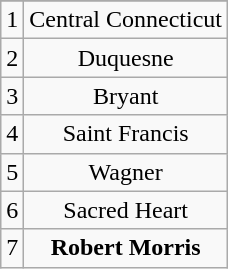<table class="wikitable">
<tr align="center">
</tr>
<tr align="center">
<td>1</td>
<td>Central Connecticut</td>
</tr>
<tr align="center">
<td>2</td>
<td>Duquesne</td>
</tr>
<tr align="center">
<td>3</td>
<td>Bryant</td>
</tr>
<tr align="center">
<td>4</td>
<td>Saint Francis</td>
</tr>
<tr align="center">
<td>5</td>
<td>Wagner</td>
</tr>
<tr align="center">
<td>6</td>
<td>Sacred Heart</td>
</tr>
<tr align="center">
<td>7</td>
<td><strong>Robert Morris</strong></td>
</tr>
</table>
